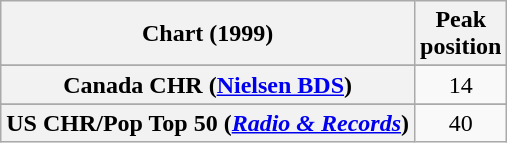<table class="wikitable sortable plainrowheaders" style="text-align:center">
<tr>
<th scope="col">Chart (1999)</th>
<th scope="col">Peak<br> position</th>
</tr>
<tr>
</tr>
<tr>
</tr>
<tr>
</tr>
<tr>
</tr>
<tr>
<th scope="row">Canada CHR (<a href='#'>Nielsen BDS</a>)</th>
<td style="text-align:center">14</td>
</tr>
<tr>
</tr>
<tr>
</tr>
<tr>
</tr>
<tr>
</tr>
<tr>
<th scope="row">US CHR/Pop Top 50 (<em><a href='#'>Radio & Records</a></em>)</th>
<td>40</td>
</tr>
</table>
